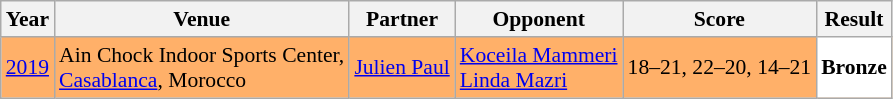<table class="sortable wikitable" style="font-size: 90%;">
<tr>
<th>Year</th>
<th>Venue</th>
<th>Partner</th>
<th>Opponent</th>
<th>Score</th>
<th>Result</th>
</tr>
<tr style="background:#FFB069">
<td align="center"><a href='#'>2019</a></td>
<td align="left">Ain Chock Indoor Sports Center,<br><a href='#'>Casablanca</a>, Morocco</td>
<td align="left"> <a href='#'>Julien Paul</a></td>
<td align="left"> <a href='#'>Koceila Mammeri</a><br> <a href='#'>Linda Mazri</a></td>
<td align="left">18–21, 22–20, 14–21</td>
<td style="text-align:left; background:white"> <strong>Bronze</strong></td>
</tr>
</table>
